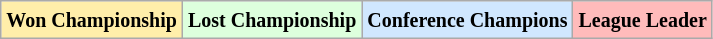<table class="wikitable">
<tr>
<td style="background:#fea;"><small><strong>Won Championship</strong></small></td>
<td style="background:#dfd;"><small><strong>Lost Championship</strong></small></td>
<td style="background:#d0e7ff;"><small><strong>Conference Champions</strong></small></td>
<td style="background:#fbb;"><small><strong>League Leader</strong></small></td>
</tr>
</table>
